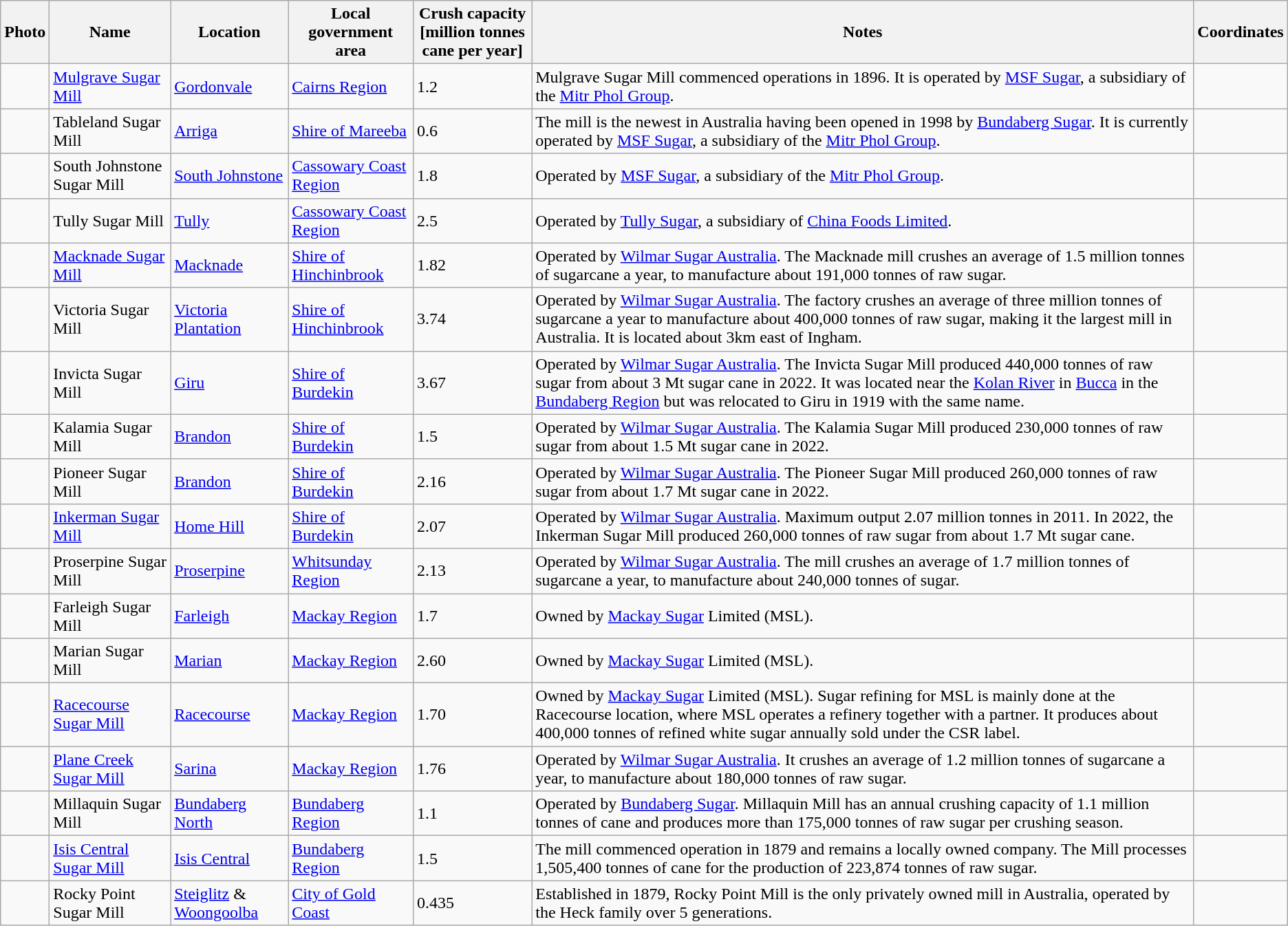<table class="wikitable sortable">
<tr>
<th scope="col" class="unsortable">Photo</th>
<th scope="col">Name</th>
<th scope="col">Location</th>
<th scope="col">Local government area</th>
<th scope="col">Crush capacity<br>[million tonnes cane per year]</th>
<th scope="col" class="unsortable">Notes</th>
<th scope="col">Coordinates</th>
</tr>
<tr>
<td></td>
<td><a href='#'>Mulgrave Sugar Mill</a></td>
<td><a href='#'>Gordonvale</a></td>
<td><a href='#'>Cairns Region</a></td>
<td>1.2</td>
<td>Mulgrave Sugar Mill commenced operations in 1896. It is operated by <a href='#'>MSF Sugar</a>, a subsidiary of the <a href='#'>Mitr Phol Group</a>.</td>
<td></td>
</tr>
<tr>
<td></td>
<td>Tableland Sugar Mill</td>
<td><a href='#'>Arriga</a></td>
<td><a href='#'>Shire of Mareeba</a></td>
<td>0.6</td>
<td>The mill is the newest in Australia having been opened in 1998 by <a href='#'>Bundaberg Sugar</a>. It is currently operated by <a href='#'>MSF Sugar</a>, a subsidiary of the <a href='#'>Mitr Phol Group</a>.</td>
<td></td>
</tr>
<tr>
<td></td>
<td>South Johnstone Sugar Mill</td>
<td><a href='#'>South Johnstone</a></td>
<td><a href='#'>Cassowary Coast Region</a></td>
<td>1.8</td>
<td>Operated by <a href='#'>MSF Sugar</a>, a subsidiary of the <a href='#'>Mitr Phol Group</a>.</td>
<td></td>
</tr>
<tr>
<td></td>
<td>Tully Sugar Mill</td>
<td><a href='#'>Tully</a></td>
<td><a href='#'>Cassowary Coast Region</a></td>
<td>2.5</td>
<td>Operated by <a href='#'>Tully Sugar</a>, a subsidiary of <a href='#'>China Foods Limited</a>.</td>
<td></td>
</tr>
<tr>
<td></td>
<td><a href='#'>Macknade Sugar Mill</a></td>
<td><a href='#'>Macknade</a></td>
<td><a href='#'>Shire of Hinchinbrook</a></td>
<td>1.82</td>
<td>Operated by <a href='#'>Wilmar Sugar Australia</a>. The Macknade mill crushes an average of 1.5 million tonnes of sugarcane a year, to manufacture about 191,000 tonnes of raw sugar.</td>
<td></td>
</tr>
<tr>
<td></td>
<td>Victoria Sugar Mill</td>
<td><a href='#'>Victoria Plantation</a></td>
<td><a href='#'>Shire of Hinchinbrook</a></td>
<td>3.74</td>
<td>Operated by <a href='#'>Wilmar Sugar Australia</a>. The factory crushes an average of three million tonnes of sugarcane a year to manufacture about 400,000 tonnes of raw sugar, making it the largest mill in Australia. It is located about 3km east of Ingham. </td>
<td></td>
</tr>
<tr>
<td></td>
<td>Invicta Sugar Mill</td>
<td><a href='#'>Giru</a></td>
<td><a href='#'>Shire of Burdekin</a></td>
<td>3.67</td>
<td>Operated by <a href='#'>Wilmar Sugar Australia</a>. The Invicta Sugar Mill produced 440,000 tonnes of raw sugar from about 3 Mt sugar cane in 2022. It was located near the <a href='#'>Kolan River</a> in <a href='#'>Bucca</a> in the <a href='#'>Bundaberg Region</a> but was relocated to Giru in 1919 with the same name.</td>
<td></td>
</tr>
<tr>
<td></td>
<td>Kalamia Sugar Mill</td>
<td><a href='#'>Brandon</a></td>
<td><a href='#'>Shire of Burdekin</a></td>
<td>1.5</td>
<td>Operated by <a href='#'>Wilmar Sugar Australia</a>. The Kalamia Sugar Mill produced 230,000 tonnes of raw sugar from about 1.5 Mt sugar cane in 2022.</td>
<td></td>
</tr>
<tr>
<td></td>
<td>Pioneer Sugar Mill</td>
<td><a href='#'>Brandon</a></td>
<td><a href='#'>Shire of Burdekin</a></td>
<td>2.16</td>
<td>Operated by <a href='#'>Wilmar Sugar Australia</a>. The Pioneer Sugar Mill produced 260,000 tonnes of raw sugar from about 1.7 Mt sugar cane in 2022.</td>
<td></td>
</tr>
<tr>
<td></td>
<td><a href='#'>Inkerman Sugar Mill</a></td>
<td><a href='#'>Home Hill</a></td>
<td><a href='#'>Shire of Burdekin</a></td>
<td>2.07</td>
<td>Operated by <a href='#'>Wilmar Sugar Australia</a>. Maximum output 2.07 million tonnes in 2011. In 2022, the Inkerman Sugar Mill produced 260,000 tonnes of raw sugar from about 1.7 Mt sugar cane.</td>
<td></td>
</tr>
<tr>
<td></td>
<td>Proserpine Sugar Mill</td>
<td><a href='#'>Proserpine</a></td>
<td><a href='#'>Whitsunday Region</a></td>
<td>2.13</td>
<td>Operated by <a href='#'>Wilmar Sugar Australia</a>. The mill crushes an average of 1.7 million tonnes of sugarcane a year, to manufacture about 240,000 tonnes of sugar. </td>
<td></td>
</tr>
<tr>
<td></td>
<td>Farleigh Sugar Mill</td>
<td><a href='#'>Farleigh</a></td>
<td><a href='#'>Mackay Region</a></td>
<td>1.7</td>
<td>Owned by <a href='#'>Mackay Sugar</a> Limited (MSL).</td>
<td></td>
</tr>
<tr>
<td></td>
<td>Marian Sugar Mill</td>
<td><a href='#'>Marian</a></td>
<td><a href='#'>Mackay Region</a></td>
<td>2.60</td>
<td>Owned by <a href='#'>Mackay Sugar</a> Limited (MSL).</td>
<td></td>
</tr>
<tr>
<td></td>
<td><a href='#'>Racecourse Sugar Mill</a></td>
<td><a href='#'>Racecourse</a></td>
<td><a href='#'>Mackay Region</a></td>
<td>1.70</td>
<td>Owned by <a href='#'>Mackay Sugar</a> Limited (MSL). Sugar refining for MSL is mainly done at the Racecourse location, where MSL operates a refinery together with a partner. It produces about 400,000 tonnes of refined white sugar annually sold under the CSR label. </td>
<td></td>
</tr>
<tr>
<td></td>
<td><a href='#'>Plane Creek Sugar Mill</a></td>
<td><a href='#'>Sarina</a></td>
<td><a href='#'>Mackay Region</a></td>
<td>1.76</td>
<td>Operated by <a href='#'>Wilmar Sugar Australia</a>. It crushes an average of 1.2 million tonnes of sugarcane a year, to manufacture about 180,000 tonnes of raw sugar.</td>
<td></td>
</tr>
<tr>
<td></td>
<td>Millaquin Sugar Mill</td>
<td><a href='#'>Bundaberg North</a></td>
<td><a href='#'>Bundaberg Region</a></td>
<td>1.1</td>
<td>Operated by <a href='#'>Bundaberg Sugar</a>. Millaquin Mill has an annual crushing capacity of 1.1 million tonnes of cane and produces more than 175,000 tonnes of raw sugar per crushing season.</td>
<td></td>
</tr>
<tr>
<td></td>
<td><a href='#'>Isis Central Sugar Mill</a></td>
<td><a href='#'>Isis Central</a></td>
<td><a href='#'>Bundaberg Region</a></td>
<td>1.5</td>
<td>The mill commenced operation in 1879 and remains a locally owned company. The Mill processes 1,505,400 tonnes of cane for the production of 223,874 tonnes of raw sugar.</td>
<td></td>
</tr>
<tr>
<td></td>
<td>Rocky Point Sugar Mill</td>
<td><a href='#'>Steiglitz</a> & <a href='#'>Woongoolba</a></td>
<td><a href='#'>City of Gold Coast</a></td>
<td>0.435</td>
<td>Established in 1879, Rocky Point Mill is the only privately owned mill in Australia, operated by the Heck family over 5 generations.</td>
<td></td>
</tr>
</table>
